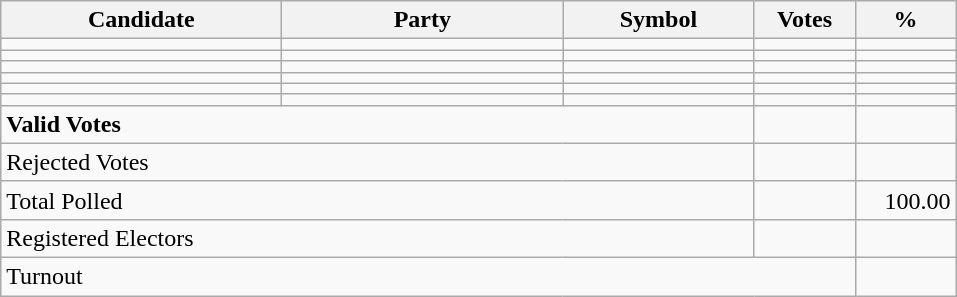<table class="wikitable" border="1" style="text-align:right;">
<tr>
<th align=left width="180">Candidate</th>
<th align=left width="180">Party</th>
<th align=left width="120">Symbol</th>
<th align=left width="60">Votes</th>
<th align=left width="60">%</th>
</tr>
<tr>
<td align=left></td>
<td align=left></td>
<td align=left></td>
<td></td>
<td></td>
</tr>
<tr>
<td align=left></td>
<td align=left></td>
<td align=left></td>
<td></td>
<td></td>
</tr>
<tr>
<td align=left></td>
<td align=left></td>
<td align=left></td>
<td></td>
<td></td>
</tr>
<tr>
<td align=left></td>
<td align=left></td>
<td align=left></td>
<td></td>
<td></td>
</tr>
<tr>
<td align=left></td>
<td align=left></td>
<td align=left></td>
<td></td>
<td></td>
</tr>
<tr>
<td align=left></td>
<td align=left></td>
<td align=left></td>
<td></td>
<td></td>
</tr>
<tr>
<td align=left colspan=3><strong>Valid Votes</strong></td>
<td><strong> </strong></td>
<td><strong> </strong></td>
</tr>
<tr>
<td align=left colspan=3>Rejected Votes</td>
<td></td>
<td></td>
</tr>
<tr>
<td align=left colspan=3>Total Polled</td>
<td></td>
<td>100.00</td>
</tr>
<tr>
<td align=left colspan=3>Registered Electors</td>
<td></td>
<td></td>
</tr>
<tr>
<td align=left colspan=4>Turnout</td>
<td></td>
</tr>
</table>
